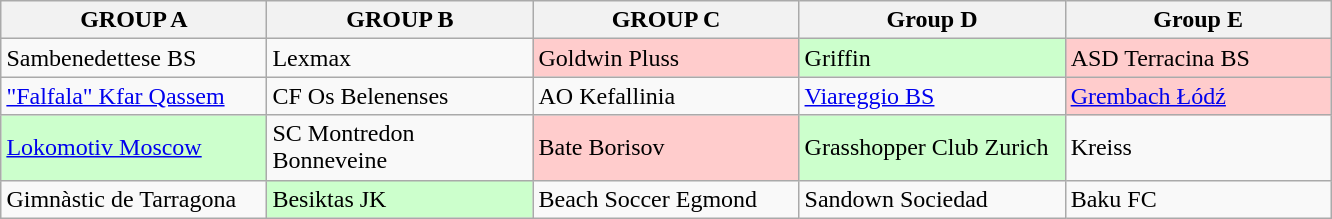<table class="wikitable" style="margin:1em auto;">
<tr>
<th width="170"><strong>GROUP A</strong></th>
<th width="170"><strong>GROUP B</strong></th>
<th width="170"><strong>GROUP C</strong></th>
<th width="170"><strong>Group D</strong></th>
<th width="170"><strong>Group E</strong></th>
</tr>
<tr>
<td> Sambenedettese BS</td>
<td> Lexmax</td>
<td align=left bgcolor="#ffcccc"> Goldwin Pluss</td>
<td align=left bgcolor="#ccffcc"> Griffin</td>
<td align=left bgcolor="#ffcccc"> ASD Terracina BS</td>
</tr>
<tr>
<td> <a href='#'>"Falfala" Kfar Qassem</a></td>
<td> CF Os Belenenses</td>
<td> AO Kefallinia</td>
<td> <a href='#'>Viareggio BS</a></td>
<td align=left bgcolor="#ffcccc"> <a href='#'>Grembach Łódź</a></td>
</tr>
<tr>
<td align=left bgcolor="#ccffcc"> <a href='#'>Lokomotiv Moscow</a></td>
<td> SC Montredon Bonneveine</td>
<td align=left bgcolor="#ffcccc"> Bate Borisov</td>
<td align=left bgcolor="#ccffcc"> Grasshopper Club Zurich</td>
<td> Kreiss</td>
</tr>
<tr>
<td> Gimnàstic de Tarragona</td>
<td align=left bgcolor="#ccffcc"> Besiktas JK</td>
<td> Beach Soccer Egmond</td>
<td>Sandown Sociedad</td>
<td> Baku FC</td>
</tr>
</table>
